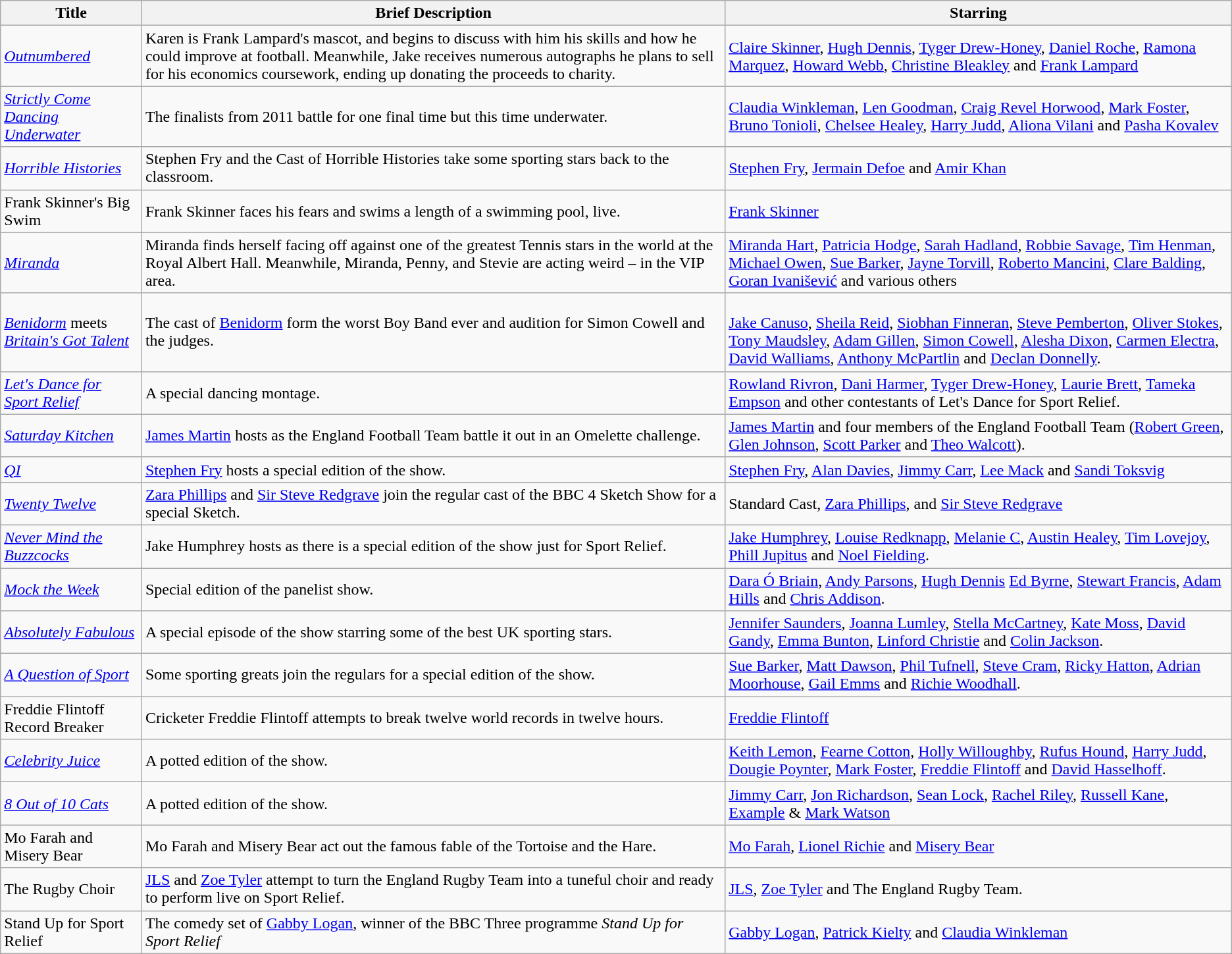<table class="wikitable" border="1">
<tr>
<th>Title</th>
<th>Brief Description</th>
<th>Starring</th>
</tr>
<tr>
<td><em><a href='#'>Outnumbered</a></em></td>
<td>Karen is Frank Lampard's mascot, and begins to discuss with him his skills and how he could improve at football. Meanwhile, Jake receives numerous autographs he plans to sell for his economics coursework, ending up donating the proceeds to charity.</td>
<td><a href='#'>Claire Skinner</a>, <a href='#'>Hugh Dennis</a>, <a href='#'>Tyger Drew-Honey</a>, <a href='#'>Daniel Roche</a>, <a href='#'>Ramona Marquez</a>, <a href='#'>Howard Webb</a>, <a href='#'>Christine Bleakley</a> and <a href='#'>Frank Lampard</a></td>
</tr>
<tr>
<td><em><a href='#'>Strictly Come Dancing Underwater</a></em></td>
<td>The finalists from 2011 battle for one final time but this time underwater.</td>
<td><a href='#'>Claudia Winkleman</a>, <a href='#'>Len Goodman</a>, <a href='#'>Craig Revel Horwood</a>, <a href='#'>Mark Foster</a>, <a href='#'>Bruno Tonioli</a>, <a href='#'>Chelsee Healey</a>, <a href='#'>Harry Judd</a>, <a href='#'>Aliona Vilani</a> and <a href='#'>Pasha Kovalev</a></td>
</tr>
<tr>
<td><em><a href='#'>Horrible Histories</a></em></td>
<td>Stephen Fry and the Cast of Horrible Histories take some sporting stars back to the classroom.</td>
<td><a href='#'>Stephen Fry</a>, <a href='#'>Jermain Defoe</a> and <a href='#'>Amir Khan</a></td>
</tr>
<tr>
<td>Frank Skinner's Big Swim</td>
<td>Frank Skinner faces his fears and swims a length of a swimming pool, live.</td>
<td><a href='#'>Frank Skinner</a></td>
</tr>
<tr>
<td><em><a href='#'>Miranda</a></em></td>
<td>Miranda finds herself facing off against one of the greatest Tennis stars in the world at the Royal Albert Hall. Meanwhile, Miranda, Penny, and Stevie are acting weird – in the VIP area.</td>
<td><a href='#'>Miranda Hart</a>, <a href='#'>Patricia Hodge</a>, <a href='#'>Sarah Hadland</a>, <a href='#'>Robbie Savage</a>, <a href='#'>Tim Henman</a>, <a href='#'>Michael Owen</a>, <a href='#'>Sue Barker</a>, <a href='#'>Jayne Torvill</a>, <a href='#'>Roberto Mancini</a>, <a href='#'>Clare Balding</a>, <a href='#'>Goran Ivanišević</a> and various others</td>
</tr>
<tr>
<td><em><a href='#'>Benidorm</a></em> meets <em> <a href='#'>Britain's Got Talent</a> </em></td>
<td>The cast of <a href='#'>Benidorm</a> form the worst Boy Band ever and audition for Simon Cowell and the judges.</td>
<td><br><a href='#'>Jake Canuso</a>, 
<a href='#'>Sheila Reid</a>, <a href='#'>Siobhan Finneran</a>, <a href='#'>Steve Pemberton</a>, <a href='#'>Oliver Stokes</a>, <a href='#'>Tony Maudsley</a>, 
<a href='#'>Adam Gillen</a>,
<a href='#'>Simon Cowell</a>, <a href='#'>Alesha Dixon</a>, <a href='#'>Carmen Electra</a>, <a href='#'>David Walliams</a>, <a href='#'>Anthony McPartlin</a> and <a href='#'>Declan Donnelly</a>.</td>
</tr>
<tr>
<td><em><a href='#'>Let's Dance for Sport Relief</a></em></td>
<td>A special dancing montage.</td>
<td><a href='#'>Rowland Rivron</a>, <a href='#'>Dani Harmer</a>, <a href='#'>Tyger Drew-Honey</a>, <a href='#'>Laurie Brett</a>, <a href='#'>Tameka Empson</a> and other contestants of Let's Dance for Sport Relief.</td>
</tr>
<tr>
<td><em><a href='#'>Saturday Kitchen</a></em></td>
<td><a href='#'>James Martin</a> hosts as the England Football Team battle it out in an Omelette challenge.</td>
<td><a href='#'>James Martin</a> and four members of the England Football Team (<a href='#'>Robert Green</a>, <a href='#'>Glen Johnson</a>, <a href='#'>Scott Parker</a> and <a href='#'>Theo Walcott</a>).</td>
</tr>
<tr>
<td><em><a href='#'>QI</a></em></td>
<td><a href='#'>Stephen Fry</a> hosts a special edition of the show.</td>
<td><a href='#'>Stephen Fry</a>, <a href='#'>Alan Davies</a>, <a href='#'>Jimmy Carr</a>, <a href='#'>Lee Mack</a> and <a href='#'>Sandi Toksvig</a></td>
</tr>
<tr>
<td><em><a href='#'>Twenty Twelve</a></em></td>
<td><a href='#'>Zara Phillips</a> and <a href='#'>Sir Steve Redgrave</a> join the regular cast of the BBC 4 Sketch Show for a special Sketch.</td>
<td>Standard Cast, <a href='#'>Zara Phillips</a>, and <a href='#'>Sir Steve Redgrave</a></td>
</tr>
<tr>
<td><em><a href='#'>Never Mind the Buzzcocks</a></em></td>
<td>Jake Humphrey hosts as there is a special edition of the show just for Sport Relief.</td>
<td><a href='#'>Jake Humphrey</a>, <a href='#'>Louise Redknapp</a>, <a href='#'>Melanie C</a>, <a href='#'>Austin Healey</a>, <a href='#'>Tim Lovejoy</a>, <a href='#'>Phill Jupitus</a> and <a href='#'>Noel Fielding</a>.</td>
</tr>
<tr>
<td><em><a href='#'>Mock the Week</a></em></td>
<td>Special edition of the panelist show.</td>
<td><a href='#'>Dara Ó Briain</a>, <a href='#'>Andy Parsons</a>, <a href='#'>Hugh Dennis</a> <a href='#'>Ed Byrne</a>, <a href='#'>Stewart Francis</a>, <a href='#'>Adam Hills</a> and <a href='#'>Chris Addison</a>.</td>
</tr>
<tr>
<td><em><a href='#'>Absolutely Fabulous</a></em></td>
<td>A special episode of the show starring some of the best UK sporting stars.</td>
<td><a href='#'>Jennifer Saunders</a>, <a href='#'>Joanna Lumley</a>, <a href='#'>Stella McCartney</a>, <a href='#'>Kate Moss</a>, <a href='#'>David Gandy</a>, <a href='#'>Emma Bunton</a>, <a href='#'>Linford Christie</a> and <a href='#'>Colin Jackson</a>.</td>
</tr>
<tr>
<td><em><a href='#'>A Question of Sport</a></em></td>
<td>Some sporting greats join the regulars for a special edition of the show.</td>
<td><a href='#'>Sue Barker</a>, <a href='#'>Matt Dawson</a>, <a href='#'>Phil Tufnell</a>, <a href='#'>Steve Cram</a>, <a href='#'>Ricky Hatton</a>, <a href='#'>Adrian Moorhouse</a>, <a href='#'>Gail Emms</a> and <a href='#'>Richie Woodhall</a>.</td>
</tr>
<tr>
<td>Freddie Flintoff Record Breaker</td>
<td>Cricketer Freddie Flintoff attempts to break twelve world records in twelve hours.</td>
<td><a href='#'>Freddie Flintoff</a></td>
</tr>
<tr>
<td><em><a href='#'>Celebrity Juice</a></em></td>
<td>A potted edition of the show.</td>
<td><a href='#'>Keith Lemon</a>, <a href='#'>Fearne Cotton</a>, <a href='#'>Holly Willoughby</a>, <a href='#'>Rufus Hound</a>, <a href='#'>Harry Judd</a>, <a href='#'>Dougie Poynter</a>, <a href='#'>Mark Foster</a>, <a href='#'>Freddie Flintoff</a> and <a href='#'>David Hasselhoff</a>.</td>
</tr>
<tr>
<td><em><a href='#'>8 Out of 10 Cats</a></em></td>
<td>A potted edition of the show.</td>
<td><a href='#'>Jimmy Carr</a>, <a href='#'>Jon Richardson</a>, <a href='#'>Sean Lock</a>, <a href='#'>Rachel Riley</a>, <a href='#'>Russell Kane</a>, <a href='#'>Example</a> & <a href='#'>Mark Watson</a></td>
</tr>
<tr>
<td>Mo Farah and Misery Bear</td>
<td>Mo Farah and Misery Bear act out the famous fable of the Tortoise and the Hare.</td>
<td><a href='#'>Mo Farah</a>, <a href='#'>Lionel Richie</a> and <a href='#'>Misery Bear</a></td>
</tr>
<tr>
<td>The Rugby Choir</td>
<td><a href='#'>JLS</a> and <a href='#'>Zoe Tyler</a> attempt to turn the England Rugby Team into a tuneful choir and ready to perform live on Sport Relief.</td>
<td><a href='#'>JLS</a>, <a href='#'>Zoe Tyler</a> and The England Rugby Team.</td>
</tr>
<tr>
<td>Stand Up for Sport Relief</td>
<td>The comedy set of <a href='#'>Gabby Logan</a>, winner of the BBC Three programme <em>Stand Up for Sport Relief</em></td>
<td><a href='#'>Gabby Logan</a>, <a href='#'>Patrick Kielty</a> and <a href='#'>Claudia Winkleman</a></td>
</tr>
</table>
